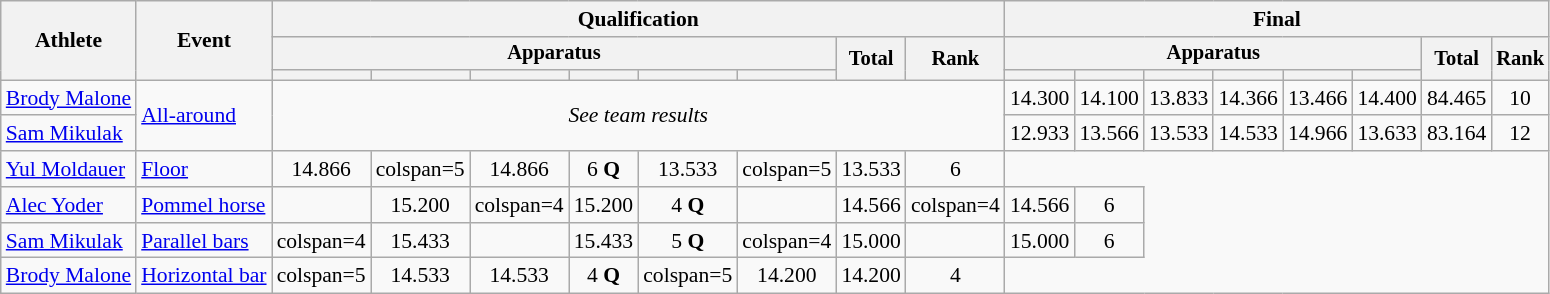<table class=wikitable style=font-size:90%;text-align:center>
<tr>
<th rowspan=3>Athlete</th>
<th rowspan=3>Event</th>
<th colspan =8>Qualification</th>
<th colspan =8>Final</th>
</tr>
<tr style=font-size:95%>
<th colspan=6>Apparatus</th>
<th rowspan=2>Total</th>
<th rowspan=2>Rank</th>
<th colspan=6>Apparatus</th>
<th rowspan=2>Total</th>
<th rowspan=2>Rank</th>
</tr>
<tr style=font-size:95%>
<th></th>
<th></th>
<th></th>
<th></th>
<th></th>
<th></th>
<th></th>
<th></th>
<th></th>
<th></th>
<th></th>
<th></th>
</tr>
<tr>
<td align=left><a href='#'>Brody Malone</a></td>
<td align=left rowspan=2><a href='#'>All-around</a></td>
<td colspan=8 rowspan=2><em>See team results</em></td>
<td>14.300</td>
<td>14.100</td>
<td>13.833</td>
<td>14.366</td>
<td>13.466</td>
<td>14.400</td>
<td>84.465</td>
<td>10</td>
</tr>
<tr>
<td align=left><a href='#'>Sam Mikulak</a></td>
<td>12.933</td>
<td>13.566</td>
<td>13.533</td>
<td>14.533</td>
<td>14.966</td>
<td>13.633</td>
<td>83.164</td>
<td>12</td>
</tr>
<tr>
<td align=left><a href='#'>Yul Moldauer</a></td>
<td align=left><a href='#'>Floor</a></td>
<td>14.866</td>
<td>colspan=5 </td>
<td>14.866</td>
<td>6 <strong>Q</strong></td>
<td>13.533</td>
<td>colspan=5 </td>
<td>13.533</td>
<td>6</td>
</tr>
<tr>
<td align=left><a href='#'>Alec Yoder</a></td>
<td align=left><a href='#'>Pommel horse</a></td>
<td></td>
<td>15.200</td>
<td>colspan=4 </td>
<td>15.200</td>
<td>4 <strong>Q</strong></td>
<td></td>
<td>14.566</td>
<td>colspan=4 </td>
<td>14.566</td>
<td>6</td>
</tr>
<tr>
<td align=left><a href='#'>Sam Mikulak</a></td>
<td align=left><a href='#'>Parallel bars</a></td>
<td>colspan=4 </td>
<td>15.433</td>
<td></td>
<td>15.433</td>
<td>5 <strong>Q</strong></td>
<td>colspan=4 </td>
<td>15.000</td>
<td></td>
<td>15.000</td>
<td>6</td>
</tr>
<tr>
<td align=left><a href='#'>Brody Malone</a></td>
<td align=left><a href='#'>Horizontal bar</a></td>
<td>colspan=5 </td>
<td>14.533</td>
<td>14.533</td>
<td>4 <strong>Q</strong></td>
<td>colspan=5 </td>
<td>14.200</td>
<td>14.200</td>
<td>4</td>
</tr>
</table>
